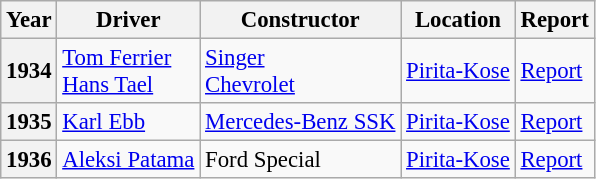<table class="wikitable" style="font-size: 95%;">
<tr>
<th>Year</th>
<th>Driver</th>
<th>Constructor</th>
<th>Location</th>
<th>Report</th>
</tr>
<tr>
<th>1934</th>
<td> <a href='#'>Tom Ferrier</a><br>  <a href='#'>Hans Tael</a></td>
<td><a href='#'>Singer</a><br> <a href='#'>Chevrolet</a></td>
<td><a href='#'>Pirita-Kose</a></td>
<td><a href='#'>Report</a></td>
</tr>
<tr>
<th>1935</th>
<td> <a href='#'>Karl Ebb</a></td>
<td><a href='#'>Mercedes-Benz SSK</a></td>
<td><a href='#'>Pirita-Kose</a></td>
<td><a href='#'>Report</a></td>
</tr>
<tr>
<th>1936</th>
<td> <a href='#'>Aleksi Patama</a></td>
<td>Ford Special</td>
<td><a href='#'>Pirita-Kose</a></td>
<td><a href='#'>Report</a></td>
</tr>
</table>
